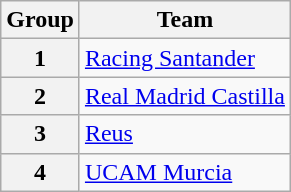<table class="wikitable">
<tr>
<th>Group</th>
<th>Team</th>
</tr>
<tr>
<th>1</th>
<td><a href='#'>Racing Santander</a></td>
</tr>
<tr>
<th>2</th>
<td><a href='#'>Real Madrid Castilla</a></td>
</tr>
<tr>
<th>3</th>
<td><a href='#'>Reus</a></td>
</tr>
<tr>
<th>4</th>
<td><a href='#'>UCAM Murcia</a></td>
</tr>
</table>
